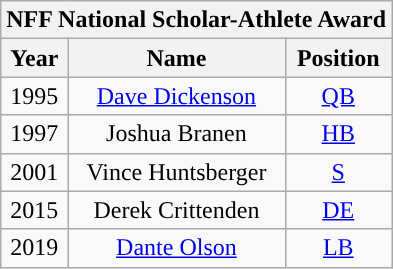<table class="wikitable">
<tr align="center">
<th colspan=5>NFF National Scholar-Athlete Award</th>
</tr>
<tr>
<th>Year</th>
<th>Name</th>
<th>Position</th>
</tr>
<tr align="center" bgcolor="">
<td>1995</td>
<td><a href='#'>Dave Dickenson</a></td>
<td><a href='#'>QB</a></td>
</tr>
<tr align="center" bgcolor="">
<td>1997</td>
<td>Joshua Branen</td>
<td><a href='#'>HB</a></td>
</tr>
<tr align="center" bgcolor="">
<td>2001</td>
<td>Vince Huntsberger</td>
<td><a href='#'>S</a></td>
</tr>
<tr align="center" bgcolor="">
<td>2015</td>
<td>Derek Crittenden</td>
<td><a href='#'>DE</a></td>
</tr>
<tr align="center" bgcolor="">
<td>2019</td>
<td><a href='#'>Dante Olson</a></td>
<td><a href='#'>LB</a></td>
</tr>
</table>
